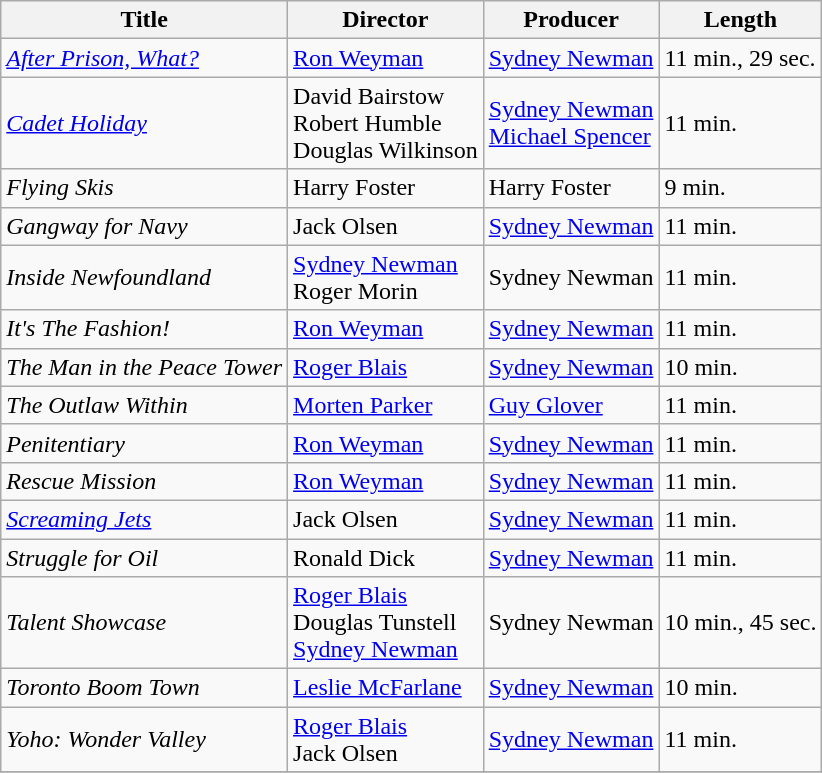<table class=wikitable>
<tr>
<th>Title</th>
<th>Director</th>
<th>Producer</th>
<th>Length</th>
</tr>
<tr>
<td><em><a href='#'>After Prison, What?</a></em></td>
<td><a href='#'>Ron Weyman</a></td>
<td><a href='#'>Sydney Newman</a></td>
<td>11 min., 29 sec.</td>
</tr>
<tr>
<td><em><a href='#'>Cadet Holiday</a></em></td>
<td>David Bairstow<br>Robert Humble<br>Douglas Wilkinson</td>
<td><a href='#'>Sydney Newman</a><br><a href='#'>Michael Spencer</a></td>
<td>11 min.</td>
</tr>
<tr>
<td><em>Flying Skis</em></td>
<td>Harry Foster</td>
<td>Harry Foster</td>
<td>9 min.</td>
</tr>
<tr>
<td><em>Gangway for Navy</em></td>
<td>Jack Olsen</td>
<td><a href='#'>Sydney Newman</a></td>
<td>11 min.</td>
</tr>
<tr>
<td><em>Inside Newfoundland</em></td>
<td><a href='#'>Sydney Newman</a><br>Roger Morin</td>
<td>Sydney Newman</td>
<td>11 min.</td>
</tr>
<tr>
<td><em>It's The Fashion!</em></td>
<td><a href='#'>Ron Weyman</a></td>
<td><a href='#'>Sydney Newman</a></td>
<td>11 min.</td>
</tr>
<tr>
<td><em>The Man in the Peace Tower</em></td>
<td><a href='#'>Roger Blais</a></td>
<td><a href='#'>Sydney Newman</a></td>
<td>10 min.</td>
</tr>
<tr>
<td><em>The Outlaw Within</em></td>
<td><a href='#'>Morten Parker</a></td>
<td><a href='#'>Guy Glover</a></td>
<td>11 min.</td>
</tr>
<tr>
<td><em>Penitentiary</em></td>
<td><a href='#'>Ron Weyman</a></td>
<td><a href='#'>Sydney Newman</a></td>
<td>11 min.</td>
</tr>
<tr>
<td><em>Rescue Mission</em></td>
<td><a href='#'>Ron Weyman</a></td>
<td><a href='#'>Sydney Newman</a></td>
<td>11 min.</td>
</tr>
<tr>
<td><em><a href='#'>Screaming Jets</a></em></td>
<td>Jack Olsen</td>
<td><a href='#'>Sydney Newman</a></td>
<td>11 min.</td>
</tr>
<tr>
<td><em>Struggle for Oil</em></td>
<td>Ronald Dick</td>
<td><a href='#'>Sydney Newman</a></td>
<td>11 min.</td>
</tr>
<tr>
<td><em>Talent Showcase</em></td>
<td><a href='#'>Roger Blais</a><br>Douglas Tunstell<br><a href='#'>Sydney Newman</a></td>
<td>Sydney Newman</td>
<td>10 min., 45 sec.</td>
</tr>
<tr>
<td><em>Toronto Boom Town</em></td>
<td><a href='#'>Leslie McFarlane</a></td>
<td><a href='#'>Sydney Newman</a></td>
<td>10 min.</td>
</tr>
<tr>
<td><em>Yoho: Wonder Valley</em></td>
<td><a href='#'>Roger Blais</a><br>Jack Olsen</td>
<td><a href='#'>Sydney Newman</a></td>
<td>11 min.</td>
</tr>
<tr>
</tr>
</table>
